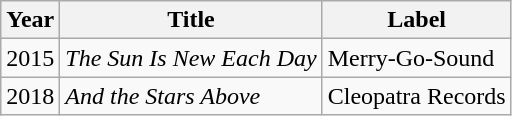<table class="wikitable">
<tr>
<th>Year</th>
<th>Title</th>
<th>Label</th>
</tr>
<tr>
<td>2015</td>
<td><em>The Sun Is New Each Day</em></td>
<td>Merry-Go-Sound</td>
</tr>
<tr>
<td>2018</td>
<td><em>And the Stars Above</em></td>
<td>Cleopatra Records</td>
</tr>
</table>
